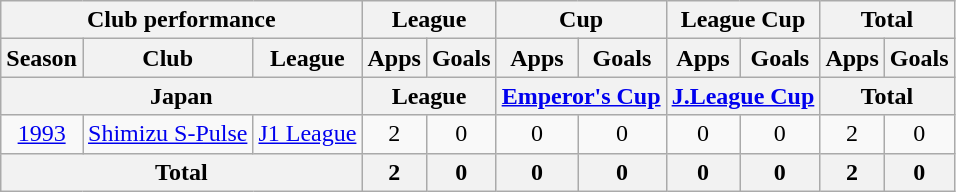<table class="wikitable" style="text-align:center;">
<tr>
<th colspan=3>Club performance</th>
<th colspan=2>League</th>
<th colspan=2>Cup</th>
<th colspan=2>League Cup</th>
<th colspan=2>Total</th>
</tr>
<tr>
<th>Season</th>
<th>Club</th>
<th>League</th>
<th>Apps</th>
<th>Goals</th>
<th>Apps</th>
<th>Goals</th>
<th>Apps</th>
<th>Goals</th>
<th>Apps</th>
<th>Goals</th>
</tr>
<tr>
<th colspan=3>Japan</th>
<th colspan=2>League</th>
<th colspan=2><a href='#'>Emperor's Cup</a></th>
<th colspan=2><a href='#'>J.League Cup</a></th>
<th colspan=2>Total</th>
</tr>
<tr>
<td><a href='#'>1993</a></td>
<td><a href='#'>Shimizu S-Pulse</a></td>
<td><a href='#'>J1 League</a></td>
<td>2</td>
<td>0</td>
<td>0</td>
<td>0</td>
<td>0</td>
<td>0</td>
<td>2</td>
<td>0</td>
</tr>
<tr>
<th colspan=3>Total</th>
<th>2</th>
<th>0</th>
<th>0</th>
<th>0</th>
<th>0</th>
<th>0</th>
<th>2</th>
<th>0</th>
</tr>
</table>
